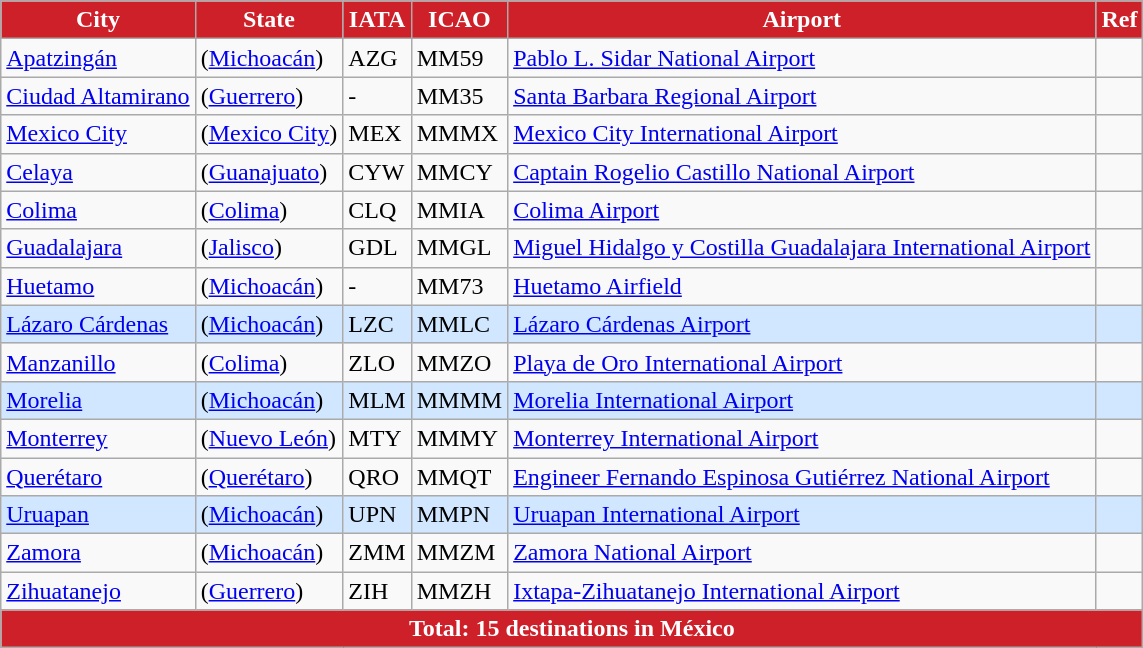<table class="sortable wikitable toccolours col3cen col4cen col6cen">
<tr>
<th style="background:#ce2029; color:white;">City</th>
<th style="background:#ce2029; color:white;">State</th>
<th style="background:#ce2029; color:white;">IATA</th>
<th style="background:#ce2029; color:white;">ICAO</th>
<th style="background:#ce2029; color:white;">Airport</th>
<th style="background:#ce2029; color:white;">Ref</th>
</tr>
<tr>
<td><a href='#'>Apatzingán</a></td>
<td> (<a href='#'>Michoacán</a>)</td>
<td>AZG</td>
<td>MM59</td>
<td><a href='#'>Pablo L. Sidar National Airport</a></td>
<td></td>
</tr>
<tr>
<td><a href='#'>Ciudad Altamirano</a></td>
<td> (<a href='#'>Guerrero</a>)</td>
<td>-</td>
<td>MM35</td>
<td><a href='#'>Santa Barbara Regional Airport</a></td>
<td></td>
</tr>
<tr>
<td><a href='#'>Mexico City</a></td>
<td> (<a href='#'>Mexico City</a>)</td>
<td>MEX</td>
<td>MMMX</td>
<td><a href='#'>Mexico City International Airport</a></td>
<td></td>
</tr>
<tr>
<td><a href='#'>Celaya</a></td>
<td> (<a href='#'>Guanajuato</a>)</td>
<td>CYW</td>
<td>MMCY</td>
<td><a href='#'>Captain Rogelio Castillo National Airport</a></td>
<td></td>
</tr>
<tr>
<td><a href='#'>Colima</a></td>
<td> (<a href='#'>Colima</a>)</td>
<td>CLQ</td>
<td>MMIA</td>
<td><a href='#'>Colima Airport</a></td>
<td></td>
</tr>
<tr>
<td><a href='#'>Guadalajara</a></td>
<td> (<a href='#'>Jalisco</a>)</td>
<td>GDL</td>
<td>MMGL</td>
<td><a href='#'>Miguel Hidalgo y Costilla Guadalajara International Airport</a></td>
<td></td>
</tr>
<tr>
<td><a href='#'>Huetamo</a></td>
<td> (<a href='#'>Michoacán</a>)</td>
<td>-</td>
<td>MM73</td>
<td><a href='#'>Huetamo Airfield</a></td>
<td></td>
</tr>
<tr style="background:#d0e7ff">
<td><a href='#'>Lázaro Cárdenas</a></td>
<td> (<a href='#'>Michoacán</a>)</td>
<td>LZC</td>
<td>MMLC</td>
<td><a href='#'>Lázaro Cárdenas Airport</a></td>
<td></td>
</tr>
<tr>
<td><a href='#'>Manzanillo</a></td>
<td> (<a href='#'>Colima</a>)</td>
<td>ZLO</td>
<td>MMZO</td>
<td><a href='#'>Playa de Oro International Airport</a></td>
<td></td>
</tr>
<tr style="background:#d0e7ff">
<td><a href='#'>Morelia</a></td>
<td> (<a href='#'>Michoacán</a>)</td>
<td>MLM</td>
<td>MMMM</td>
<td><a href='#'>Morelia International Airport</a></td>
<td></td>
</tr>
<tr>
<td><a href='#'>Monterrey</a></td>
<td> (<a href='#'>Nuevo León</a>)</td>
<td>MTY</td>
<td>MMMY</td>
<td><a href='#'>Monterrey International Airport</a></td>
<td></td>
</tr>
<tr>
<td><a href='#'>Querétaro</a></td>
<td> (<a href='#'>Querétaro</a>)</td>
<td>QRO</td>
<td>MMQT</td>
<td><a href='#'>Engineer Fernando Espinosa Gutiérrez National Airport</a></td>
<td></td>
</tr>
<tr style="background:#d0e7ff">
<td><a href='#'>Uruapan</a></td>
<td> (<a href='#'>Michoacán</a>)</td>
<td>UPN</td>
<td>MMPN</td>
<td><a href='#'>Uruapan International Airport</a></td>
<td></td>
</tr>
<tr>
<td><a href='#'>Zamora</a></td>
<td> (<a href='#'>Michoacán</a>)</td>
<td>ZMM</td>
<td>MMZM</td>
<td><a href='#'>Zamora National Airport</a></td>
<td></td>
</tr>
<tr>
<td><a href='#'>Zihuatanejo</a></td>
<td> (<a href='#'>Guerrero</a>)</td>
<td>ZIH</td>
<td>MMZH</td>
<td><a href='#'>Ixtapa-Zihuatanejo International Airport</a></td>
<td></td>
</tr>
<tr>
<th style="background:#ce2029; color:white" colspan="6">Total: 15 destinations in México</th>
</tr>
</table>
